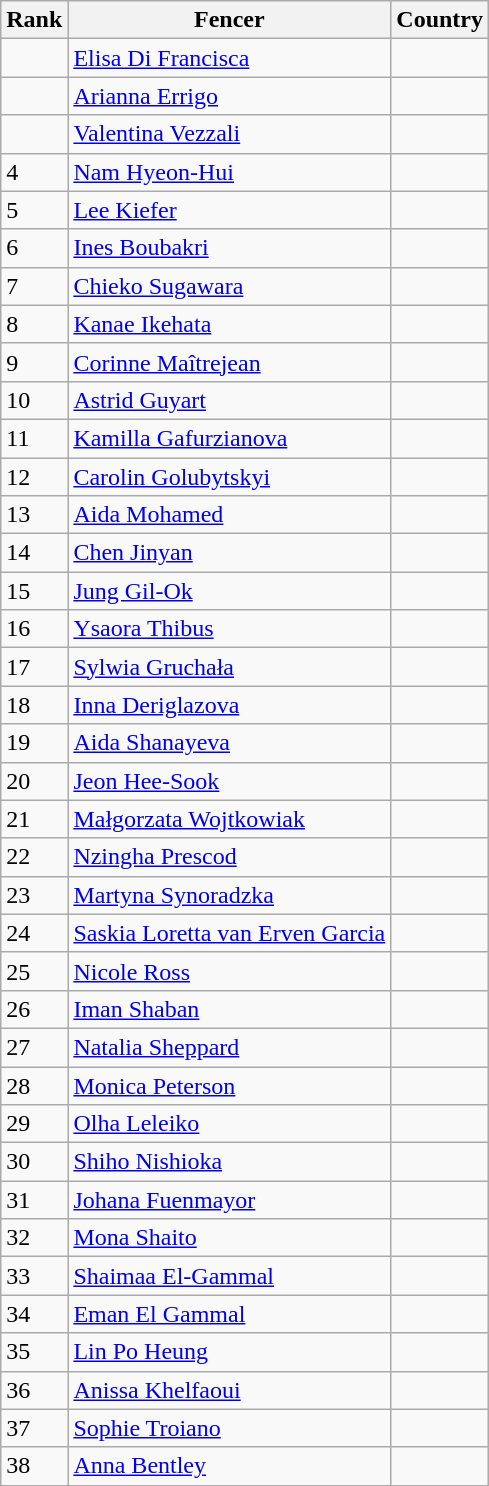<table class="wikitable sortable" style="text-align: left;">
<tr>
<th>Rank</th>
<th>Fencer</th>
<th>Country</th>
</tr>
<tr>
<td></td>
<td><a href='#'>Elisa Di Francisca</a></td>
<td></td>
</tr>
<tr>
<td></td>
<td><a href='#'>Arianna Errigo</a></td>
<td></td>
</tr>
<tr>
<td></td>
<td><a href='#'>Valentina Vezzali</a></td>
<td></td>
</tr>
<tr>
<td>4</td>
<td><a href='#'>Nam Hyeon-Hui</a></td>
<td></td>
</tr>
<tr>
<td>5</td>
<td><a href='#'>Lee Kiefer</a></td>
<td></td>
</tr>
<tr>
<td>6</td>
<td><a href='#'>Ines Boubakri</a></td>
<td></td>
</tr>
<tr>
<td>7</td>
<td><a href='#'>Chieko Sugawara</a></td>
<td></td>
</tr>
<tr>
<td>8</td>
<td><a href='#'>Kanae Ikehata</a></td>
<td></td>
</tr>
<tr>
<td>9</td>
<td><a href='#'>Corinne Maîtrejean</a></td>
<td></td>
</tr>
<tr>
<td>10</td>
<td><a href='#'>Astrid Guyart</a></td>
<td></td>
</tr>
<tr>
<td>11</td>
<td><a href='#'>Kamilla Gafurzianova</a></td>
<td></td>
</tr>
<tr>
<td>12</td>
<td><a href='#'>Carolin Golubytskyi</a></td>
<td></td>
</tr>
<tr>
<td>13</td>
<td><a href='#'>Aida Mohamed</a></td>
<td></td>
</tr>
<tr>
<td>14</td>
<td><a href='#'>Chen Jinyan</a></td>
<td></td>
</tr>
<tr>
<td>15</td>
<td><a href='#'>Jung Gil-Ok</a></td>
<td></td>
</tr>
<tr>
<td>16</td>
<td><a href='#'>Ysaora Thibus</a></td>
<td></td>
</tr>
<tr>
<td>17</td>
<td><a href='#'>Sylwia Gruchała</a></td>
<td></td>
</tr>
<tr>
<td>18</td>
<td><a href='#'>Inna Deriglazova</a></td>
<td></td>
</tr>
<tr>
<td>19</td>
<td><a href='#'>Aida Shanayeva</a></td>
<td></td>
</tr>
<tr>
<td>20</td>
<td><a href='#'>Jeon Hee-Sook</a></td>
<td></td>
</tr>
<tr>
<td>21</td>
<td><a href='#'>Małgorzata Wojtkowiak</a></td>
<td></td>
</tr>
<tr>
<td>22</td>
<td><a href='#'>Nzingha Prescod</a></td>
<td></td>
</tr>
<tr>
<td>23</td>
<td><a href='#'>Martyna Synoradzka</a></td>
<td></td>
</tr>
<tr>
<td>24</td>
<td><a href='#'>Saskia Loretta van Erven Garcia</a></td>
<td></td>
</tr>
<tr>
<td>25</td>
<td><a href='#'>Nicole Ross</a></td>
<td></td>
</tr>
<tr>
<td>26</td>
<td><a href='#'>Iman Shaban</a></td>
<td></td>
</tr>
<tr>
<td>27</td>
<td><a href='#'>Natalia Sheppard</a></td>
<td></td>
</tr>
<tr>
<td>28</td>
<td><a href='#'>Monica Peterson</a></td>
<td></td>
</tr>
<tr>
<td>29</td>
<td><a href='#'>Olha Leleiko</a></td>
<td></td>
</tr>
<tr>
<td>30</td>
<td><a href='#'>Shiho Nishioka</a></td>
<td></td>
</tr>
<tr>
<td>31</td>
<td><a href='#'>Johana Fuenmayor</a></td>
<td></td>
</tr>
<tr>
<td>32</td>
<td><a href='#'>Mona Shaito</a></td>
<td></td>
</tr>
<tr>
<td>33</td>
<td><a href='#'>Shaimaa El-Gammal</a></td>
<td></td>
</tr>
<tr>
<td>34</td>
<td><a href='#'>Eman El Gammal</a></td>
<td></td>
</tr>
<tr>
<td>35</td>
<td><a href='#'>Lin Po Heung</a></td>
<td></td>
</tr>
<tr>
<td>36</td>
<td><a href='#'>Anissa Khelfaoui</a></td>
<td></td>
</tr>
<tr>
<td>37</td>
<td><a href='#'>Sophie Troiano</a></td>
<td></td>
</tr>
<tr>
<td>38</td>
<td><a href='#'>Anna Bentley</a></td>
<td></td>
</tr>
</table>
